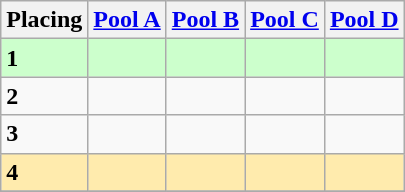<table class=wikitable style="border:1px solid #AAAAAA;">
<tr>
<th>Placing</th>
<th><a href='#'>Pool A</a></th>
<th><a href='#'>Pool B</a></th>
<th><a href='#'>Pool C</a></th>
<th><a href='#'>Pool D</a></th>
</tr>
<tr style="background: #ccffcc;">
<td><strong>1</strong></td>
<td></td>
<td></td>
<td></td>
<td></td>
</tr>
<tr>
<td><strong>2</strong></td>
<td></td>
<td></td>
<td></td>
<td></td>
</tr>
<tr>
<td><strong>3</strong></td>
<td></td>
<td></td>
<td></td>
<td></td>
</tr>
<tr style="background: #ffebad;">
<td><strong>4</strong></td>
<td></td>
<td></td>
<td></td>
<td></td>
</tr>
<tr>
</tr>
</table>
